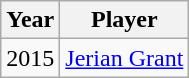<table class="wikitable outercollapse">
<tr>
<th>Year</th>
<th>Player</th>
</tr>
<tr>
<td>2015</td>
<td><a href='#'>Jerian Grant</a></td>
</tr>
</table>
